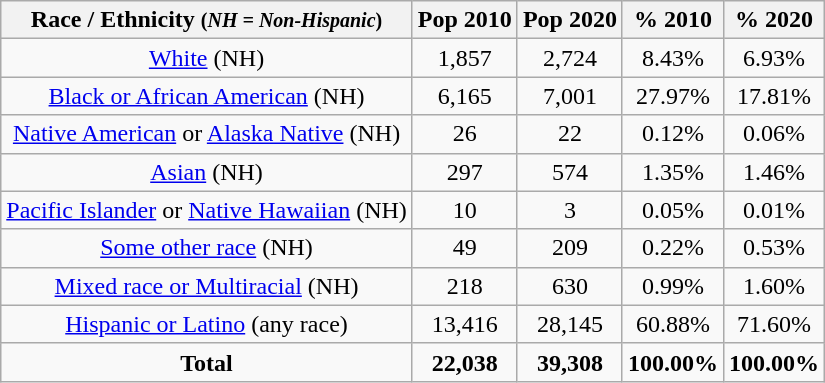<table class="wikitable" style="text-align:center;">
<tr>
<th>Race / Ethnicity <small>(<em>NH = Non-Hispanic</em>)</small></th>
<th>Pop 2010</th>
<th>Pop 2020</th>
<th>% 2010</th>
<th>% 2020</th>
</tr>
<tr>
<td><a href='#'>White</a> (NH)</td>
<td>1,857</td>
<td>2,724</td>
<td>8.43%</td>
<td>6.93%</td>
</tr>
<tr>
<td><a href='#'>Black or African American</a> (NH)</td>
<td>6,165</td>
<td>7,001</td>
<td>27.97%</td>
<td>17.81%</td>
</tr>
<tr>
<td><a href='#'>Native American</a> or <a href='#'>Alaska Native</a> (NH)</td>
<td>26</td>
<td>22</td>
<td>0.12%</td>
<td>0.06%</td>
</tr>
<tr>
<td><a href='#'>Asian</a> (NH)</td>
<td>297</td>
<td>574</td>
<td>1.35%</td>
<td>1.46%</td>
</tr>
<tr>
<td><a href='#'>Pacific Islander</a> or <a href='#'>Native Hawaiian</a> (NH)</td>
<td>10</td>
<td>3</td>
<td>0.05%</td>
<td>0.01%</td>
</tr>
<tr>
<td><a href='#'>Some other race</a> (NH)</td>
<td>49</td>
<td>209</td>
<td>0.22%</td>
<td>0.53%</td>
</tr>
<tr>
<td><a href='#'>Mixed race or Multiracial</a> (NH)</td>
<td>218</td>
<td>630</td>
<td>0.99%</td>
<td>1.60%</td>
</tr>
<tr>
<td><a href='#'>Hispanic or Latino</a> (any race)</td>
<td>13,416</td>
<td>28,145</td>
<td>60.88%</td>
<td>71.60%</td>
</tr>
<tr>
<td><strong>Total</strong></td>
<td><strong>22,038</strong></td>
<td><strong>39,308</strong></td>
<td><strong>100.00%</strong></td>
<td><strong>100.00%</strong></td>
</tr>
</table>
